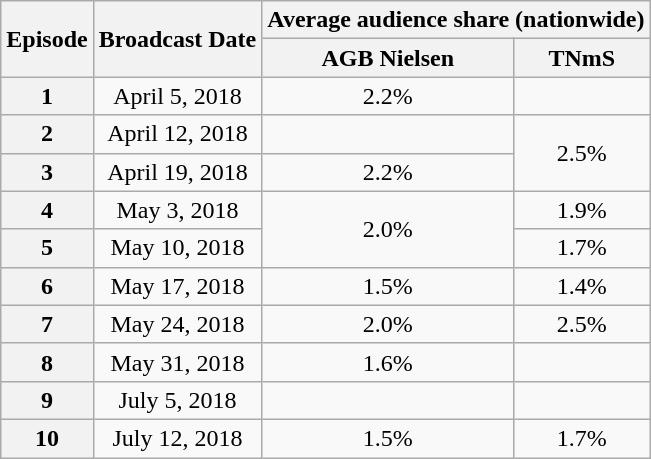<table class="wikitable"  style="text-align:center">
<tr>
<th rowspan="2">Episode</th>
<th rowspan="2">Broadcast Date</th>
<th colspan="2">Average audience share (nationwide)</th>
</tr>
<tr>
<th><strong>AGB Nielsen</strong></th>
<th>TNmS</th>
</tr>
<tr>
<th>1</th>
<td>April 5, 2018</td>
<td>2.2%</td>
<td></td>
</tr>
<tr>
<th>2</th>
<td>April 12, 2018</td>
<td></td>
<td rowspan=2>2.5%</td>
</tr>
<tr>
<th>3</th>
<td>April 19, 2018</td>
<td>2.2%</td>
</tr>
<tr>
<th>4</th>
<td>May 3, 2018</td>
<td rowspan=2>2.0%</td>
<td>1.9%</td>
</tr>
<tr>
<th>5</th>
<td>May 10, 2018</td>
<td>1.7%</td>
</tr>
<tr>
<th>6</th>
<td>May 17, 2018</td>
<td>1.5%</td>
<td>1.4%</td>
</tr>
<tr>
<th>7</th>
<td>May 24, 2018</td>
<td>2.0%</td>
<td>2.5%</td>
</tr>
<tr>
<th>8</th>
<td>May 31, 2018</td>
<td>1.6%</td>
<td></td>
</tr>
<tr>
<th>9</th>
<td>July 5, 2018</td>
<td></td>
<td></td>
</tr>
<tr>
<th>10</th>
<td>July 12, 2018</td>
<td>1.5%</td>
<td>1.7%</td>
</tr>
</table>
